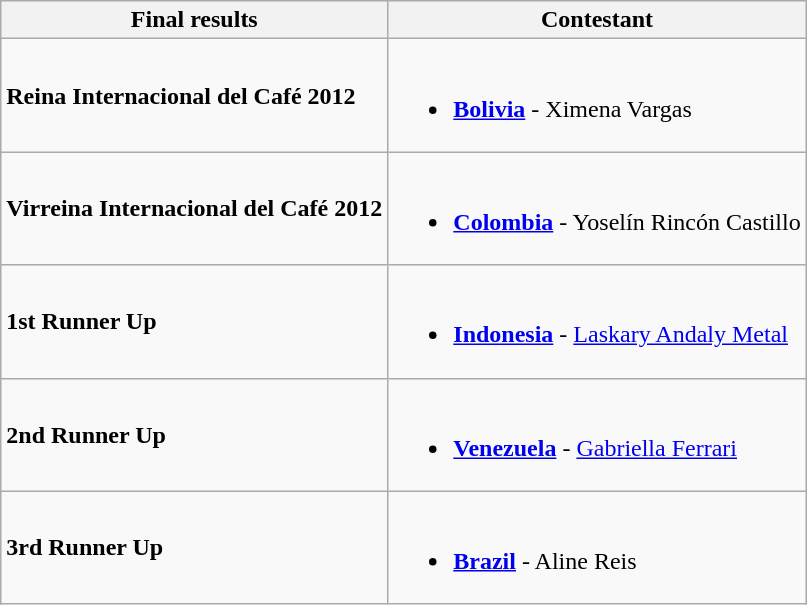<table class="wikitable">
<tr>
<th>Final results</th>
<th>Contestant</th>
</tr>
<tr>
<td><strong>Reina Internacional del Café 2012</strong></td>
<td><br><ul><li><strong> <a href='#'>Bolivia</a></strong> - Ximena Vargas</li></ul></td>
</tr>
<tr>
<td><strong>Virreina Internacional del Café 2012 </strong></td>
<td><br><ul><li><strong> <a href='#'>Colombia</a></strong> - Yoselín Rincón Castillo</li></ul></td>
</tr>
<tr>
<td><strong>1st Runner Up</strong></td>
<td><br><ul><li><strong> <a href='#'>Indonesia</a></strong> - <a href='#'>Laskary Andaly Metal</a></li></ul></td>
</tr>
<tr>
<td><strong>2nd Runner Up</strong></td>
<td><br><ul><li><strong> <a href='#'>Venezuela</a></strong> - <a href='#'>Gabriella Ferrari</a></li></ul></td>
</tr>
<tr>
<td><strong>3rd Runner Up</strong></td>
<td><br><ul><li><strong> <a href='#'>Brazil</a></strong> - Aline Reis</li></ul></td>
</tr>
</table>
